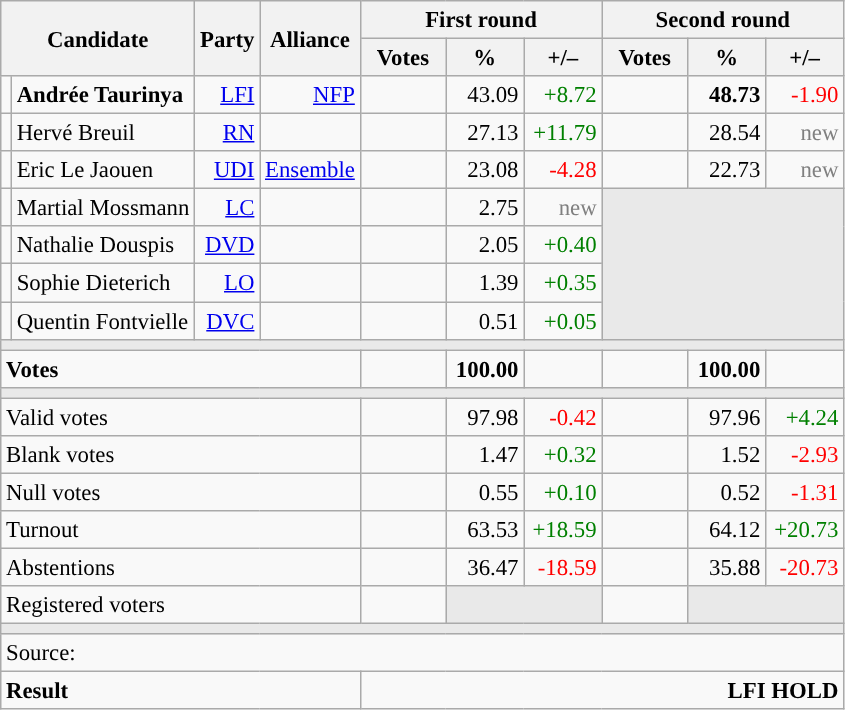<table class="wikitable" style="text-align:right;font-size:95%;">
<tr>
<th rowspan="2" colspan="2">Candidate</th>
<th colspan="1" rowspan="2">Party</th>
<th colspan="1" rowspan="2">Alliance</th>
<th colspan="3">First round</th>
<th colspan="3">Second round</th>
</tr>
<tr>
<th style="width:50px;">Votes</th>
<th style="width:45px;">%</th>
<th style="width:45px;">+/–</th>
<th style="width:50px;">Votes</th>
<th style="width:45px;">%</th>
<th style="width:45px;">+/–</th>
</tr>
<tr>
<td style="color:inherit;background:"></td>
<td style="text-align:left;"><strong>Andrée Taurinya</strong></td>
<td><a href='#'>LFI</a></td>
<td><a href='#'>NFP</a></td>
<td></td>
<td>43.09</td>
<td style="color:green;">+8.72</td>
<td><strong></strong></td>
<td><strong>48.73</strong></td>
<td style="color:red;">-1.90</td>
</tr>
<tr>
<td style="color:inherit;background:"></td>
<td style="text-align:left;">Hervé Breuil</td>
<td><a href='#'>RN</a></td>
<td></td>
<td></td>
<td>27.13</td>
<td style="color:green;">+11.79</td>
<td></td>
<td>28.54</td>
<td style="color:grey;">new</td>
</tr>
<tr>
<td style="color:inherit;background:"></td>
<td style="text-align:left;">Eric Le Jaouen</td>
<td><a href='#'>UDI</a></td>
<td><a href='#'>Ensemble</a></td>
<td></td>
<td>23.08</td>
<td style="color:red;">-4.28</td>
<td></td>
<td>22.73</td>
<td style="color:grey;">new</td>
</tr>
<tr>
<td style="color:inherit;background:"></td>
<td style="text-align:left;">Martial Mossmann</td>
<td><a href='#'>LC</a></td>
<td></td>
<td></td>
<td>2.75</td>
<td style="color:grey;">new</td>
<td colspan="3" rowspan="4" style="background:#E9E9E9;"></td>
</tr>
<tr>
<td style="color:inherit;background:"></td>
<td style="text-align:left;">Nathalie Douspis</td>
<td><a href='#'>DVD</a></td>
<td></td>
<td></td>
<td>2.05</td>
<td style="color:green;">+0.40</td>
</tr>
<tr>
<td style="color:inherit;background:"></td>
<td style="text-align:left;">Sophie Dieterich</td>
<td><a href='#'>LO</a></td>
<td></td>
<td></td>
<td>1.39</td>
<td style="color:green;">+0.35</td>
</tr>
<tr>
<td style="color:inherit;background:"></td>
<td style="text-align:left;">Quentin Fontvielle</td>
<td><a href='#'>DVC</a></td>
<td></td>
<td></td>
<td>0.51</td>
<td style="color:green;">+0.05</td>
</tr>
<tr>
<td colspan="10" style="background:#E9E9E9;"></td>
</tr>
<tr style="font-weight:bold;">
<td colspan="4" style="text-align:left;">Votes</td>
<td></td>
<td>100.00</td>
<td></td>
<td></td>
<td>100.00</td>
<td></td>
</tr>
<tr>
<td colspan="10" style="background:#E9E9E9;"></td>
</tr>
<tr>
<td colspan="4" style="text-align:left;">Valid votes</td>
<td></td>
<td>97.98</td>
<td style="color:red;">-0.42</td>
<td></td>
<td>97.96</td>
<td style="color:green;">+4.24</td>
</tr>
<tr>
<td colspan="4" style="text-align:left;">Blank votes</td>
<td></td>
<td>1.47</td>
<td style="color:green;">+0.32</td>
<td></td>
<td>1.52</td>
<td style="color:red;">-2.93</td>
</tr>
<tr>
<td colspan="4" style="text-align:left;">Null votes</td>
<td></td>
<td>0.55</td>
<td style="color:green;">+0.10</td>
<td></td>
<td>0.52</td>
<td style="color:red;">-1.31</td>
</tr>
<tr>
<td colspan="4" style="text-align:left;">Turnout</td>
<td></td>
<td>63.53</td>
<td style="color:green;">+18.59</td>
<td></td>
<td>64.12</td>
<td style="color:green;">+20.73</td>
</tr>
<tr>
<td colspan="4" style="text-align:left;">Abstentions</td>
<td></td>
<td>36.47</td>
<td style="color:red;">-18.59</td>
<td></td>
<td>35.88</td>
<td style="color:red;">-20.73</td>
</tr>
<tr>
<td colspan="4" style="text-align:left;">Registered voters</td>
<td></td>
<td colspan="2" style="background:#E9E9E9;"></td>
<td></td>
<td colspan="2" style="background:#E9E9E9;"></td>
</tr>
<tr>
<td colspan="10" style="background:#E9E9E9;"></td>
</tr>
<tr>
<td colspan="10" style="text-align:left;">Source: </td>
</tr>
<tr style="font-weight:bold">
<td colspan="4" style="text-align:left;">Result</td>
<td colspan="6" style="background-color:">LFI HOLD</td>
</tr>
</table>
